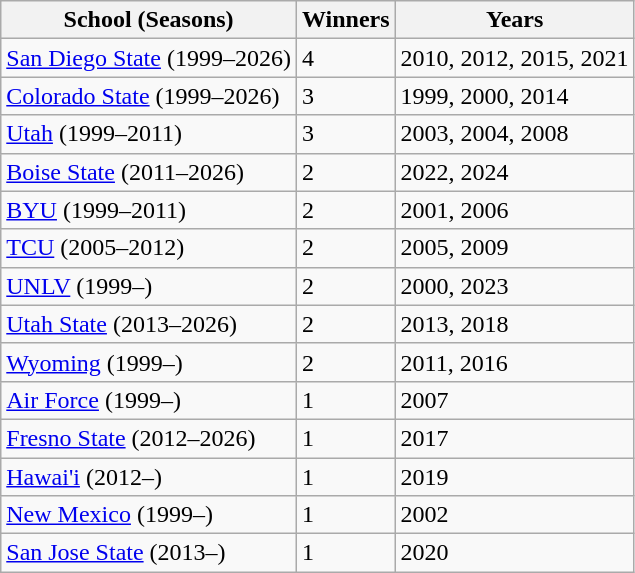<table class="wikitable">
<tr>
<th>School (Seasons)</th>
<th>Winners</th>
<th>Years</th>
</tr>
<tr>
<td><a href='#'>San Diego State</a> (1999–2026)</td>
<td>4</td>
<td>2010, 2012, 2015, 2021</td>
</tr>
<tr>
<td><a href='#'>Colorado State</a> (1999–2026)</td>
<td>3</td>
<td>1999, 2000, 2014</td>
</tr>
<tr>
<td><a href='#'>Utah</a> (1999–2011)</td>
<td>3</td>
<td>2003, 2004, 2008</td>
</tr>
<tr>
<td><a href='#'>Boise State</a> (2011–2026)</td>
<td>2</td>
<td>2022, 2024</td>
</tr>
<tr>
<td><a href='#'>BYU</a> (1999–2011)</td>
<td>2</td>
<td>2001, 2006</td>
</tr>
<tr>
<td><a href='#'>TCU</a> (2005–2012)</td>
<td>2</td>
<td>2005, 2009</td>
</tr>
<tr>
<td><a href='#'>UNLV</a> (1999–)</td>
<td>2</td>
<td>2000, 2023</td>
</tr>
<tr>
<td><a href='#'>Utah State</a> (2013–2026)</td>
<td>2</td>
<td>2013, 2018</td>
</tr>
<tr>
<td><a href='#'>Wyoming</a> (1999–)</td>
<td>2</td>
<td>2011, 2016</td>
</tr>
<tr>
<td><a href='#'>Air Force</a> (1999–)</td>
<td>1</td>
<td>2007</td>
</tr>
<tr>
<td><a href='#'>Fresno State</a> (2012–2026)</td>
<td>1</td>
<td>2017</td>
</tr>
<tr>
<td><a href='#'>Hawai'i</a> (2012–)</td>
<td>1</td>
<td>2019</td>
</tr>
<tr>
<td><a href='#'>New Mexico</a> (1999–)</td>
<td>1</td>
<td>2002</td>
</tr>
<tr>
<td><a href='#'>San Jose State</a> (2013–)</td>
<td>1</td>
<td>2020</td>
</tr>
</table>
